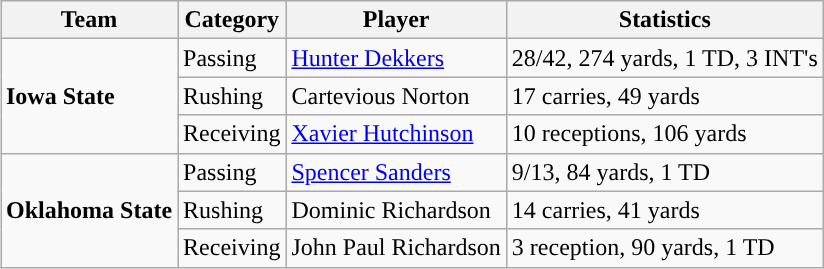<table class="wikitable" style="float: right;">
<tr>
<th>Team</th>
<th>Category</th>
<th>Player</th>
<th>Statistics</th>
</tr>
<tr>
<td rowspan=3><strong>Iowa State</strong></td>
<td>Passing</td>
<td><a href='#'>Hunter Dekkers</a></td>
<td>28/42, 274 yards, 1 TD, 3 INT's</td>
</tr>
<tr>
<td>Rushing</td>
<td>Cartevious Norton</td>
<td>17 carries, 49 yards</td>
</tr>
<tr>
<td>Receiving</td>
<td><a href='#'>Xavier Hutchinson</a></td>
<td>10 receptions, 106 yards</td>
</tr>
<tr>
<td rowspan=3><strong>Oklahoma State</strong></td>
<td>Passing</td>
<td><a href='#'>Spencer Sanders</a></td>
<td>9/13, 84 yards, 1 TD</td>
</tr>
<tr>
<td>Rushing</td>
<td>Dominic Richardson</td>
<td>14 carries, 41 yards</td>
</tr>
<tr>
<td>Receiving</td>
<td>John Paul Richardson</td>
<td>3 reception, 90 yards, 1 TD</td>
</tr>
</table>
